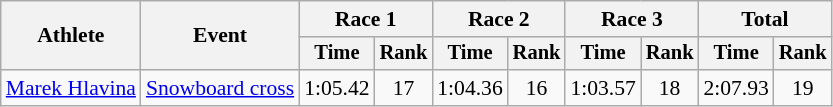<table class="wikitable" style="font-size:90%">
<tr>
<th rowspan="2">Athlete</th>
<th rowspan="2">Event</th>
<th colspan=2>Race 1</th>
<th colspan=2>Race 2</th>
<th colspan=2>Race 3</th>
<th colspan=2>Total</th>
</tr>
<tr style="font-size:95%">
<th>Time</th>
<th>Rank</th>
<th>Time</th>
<th>Rank</th>
<th>Time</th>
<th>Rank</th>
<th>Time</th>
<th>Rank</th>
</tr>
<tr align=center>
<td align=left><a href='#'>Marek Hlavina</a></td>
<td align=left><a href='#'>Snowboard cross</a></td>
<td>1:05.42</td>
<td>17</td>
<td>1:04.36</td>
<td>16</td>
<td>1:03.57</td>
<td>18</td>
<td>2:07.93</td>
<td>19</td>
</tr>
</table>
